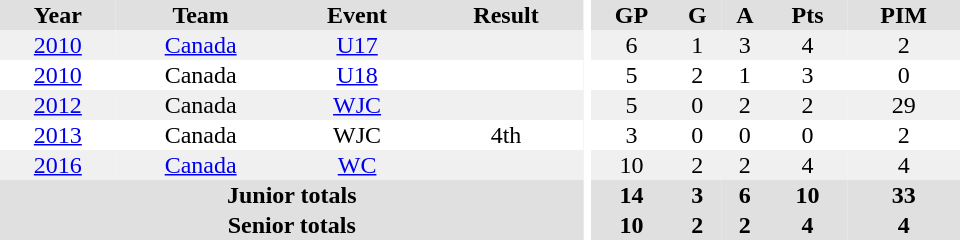<table border="0" cellpadding="1" cellspacing="0" ID="Table3" style="text-align:center; width:40em">
<tr ALIGN="center" bgcolor="#e0e0e0">
<th>Year</th>
<th>Team</th>
<th>Event</th>
<th>Result</th>
<th rowspan="99" bgcolor="#ffffff"></th>
<th>GP</th>
<th>G</th>
<th>A</th>
<th>Pts</th>
<th>PIM</th>
</tr>
<tr bgcolor="#f0f0f0">
<td><a href='#'>2010</a></td>
<td><a href='#'>Canada</a></td>
<td><a href='#'>U17</a></td>
<td></td>
<td>6</td>
<td>1</td>
<td>3</td>
<td>4</td>
<td>2</td>
</tr>
<tr>
<td><a href='#'>2010</a></td>
<td>Canada</td>
<td><a href='#'>U18</a></td>
<td></td>
<td>5</td>
<td>2</td>
<td>1</td>
<td>3</td>
<td>0</td>
</tr>
<tr bgcolor="#f0f0f0">
<td><a href='#'>2012</a></td>
<td>Canada</td>
<td><a href='#'>WJC</a></td>
<td></td>
<td>5</td>
<td>0</td>
<td>2</td>
<td>2</td>
<td>29</td>
</tr>
<tr>
<td><a href='#'>2013</a></td>
<td>Canada</td>
<td>WJC</td>
<td>4th</td>
<td>3</td>
<td>0</td>
<td>0</td>
<td>0</td>
<td>2</td>
</tr>
<tr bgcolor="#f0f0f0">
<td><a href='#'>2016</a></td>
<td><a href='#'>Canada</a></td>
<td><a href='#'>WC</a></td>
<td></td>
<td>10</td>
<td>2</td>
<td>2</td>
<td>4</td>
<td>4</td>
</tr>
<tr>
</tr>
<tr ALIGN="center" bgcolor="#e0e0e0">
<th colspan=4>Junior totals</th>
<th>14</th>
<th>3</th>
<th>6</th>
<th>10</th>
<th>33</th>
</tr>
<tr ALIGN="center" bgcolor="#e0e0e0">
<th colspan=4>Senior totals</th>
<th>10</th>
<th>2</th>
<th>2</th>
<th>4</th>
<th>4</th>
</tr>
</table>
